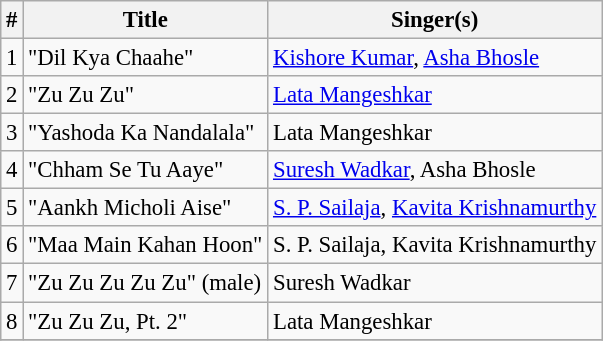<table class="wikitable" style="font-size:95%;">
<tr>
<th>#</th>
<th>Title</th>
<th>Singer(s)</th>
</tr>
<tr>
<td>1</td>
<td>"Dil Kya Chaahe"</td>
<td><a href='#'>Kishore Kumar</a>, <a href='#'>Asha Bhosle</a></td>
</tr>
<tr>
<td>2</td>
<td>"Zu Zu Zu"</td>
<td><a href='#'>Lata Mangeshkar</a></td>
</tr>
<tr>
<td>3</td>
<td>"Yashoda Ka Nandalala"</td>
<td>Lata Mangeshkar</td>
</tr>
<tr>
<td>4</td>
<td>"Chham Se Tu Aaye"</td>
<td><a href='#'>Suresh Wadkar</a>, Asha Bhosle</td>
</tr>
<tr>
<td>5</td>
<td>"Aankh Micholi Aise"</td>
<td><a href='#'>S. P. Sailaja</a>, <a href='#'>Kavita Krishnamurthy</a></td>
</tr>
<tr>
<td>6</td>
<td>"Maa Main Kahan Hoon"</td>
<td>S. P. Sailaja, Kavita Krishnamurthy</td>
</tr>
<tr>
<td>7</td>
<td>"Zu Zu Zu Zu Zu" (male)</td>
<td>Suresh Wadkar</td>
</tr>
<tr>
<td>8</td>
<td>"Zu Zu Zu, Pt. 2"</td>
<td>Lata Mangeshkar</td>
</tr>
<tr>
</tr>
</table>
